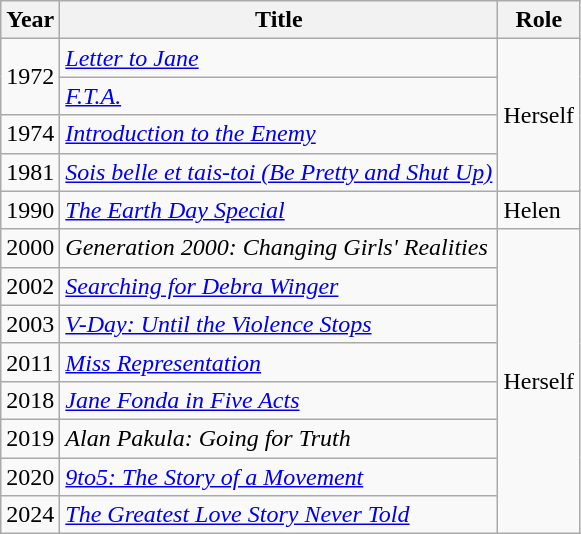<table class="wikitable sortable">
<tr>
<th>Year</th>
<th>Title</th>
<th>Role</th>
</tr>
<tr>
<td rowspan="2">1972</td>
<td><em><a href='#'>Letter to Jane</a></em></td>
<td rowspan="4">Herself</td>
</tr>
<tr>
<td><em><a href='#'>F.T.A.</a></em></td>
</tr>
<tr>
<td>1974</td>
<td><em><a href='#'>Introduction to the Enemy</a></em></td>
</tr>
<tr>
<td>1981</td>
<td><em><a href='#'>Sois belle et tais-toi (Be Pretty and Shut Up)</a></em></td>
</tr>
<tr>
<td>1990</td>
<td data-sort-value="Earth Day Special, The"><em><a href='#'>The Earth Day Special</a></em></td>
<td>Helen</td>
</tr>
<tr>
<td>2000</td>
<td><em>Generation 2000: Changing Girls' Realities</em></td>
<td rowspan="8">Herself</td>
</tr>
<tr>
<td>2002</td>
<td><em><a href='#'>Searching for Debra Winger</a></em></td>
</tr>
<tr>
<td>2003</td>
<td><em><a href='#'>V-Day: Until the Violence Stops</a></em></td>
</tr>
<tr>
<td>2011</td>
<td><em><a href='#'>Miss Representation</a></em></td>
</tr>
<tr>
<td>2018</td>
<td><em><a href='#'>Jane Fonda in Five Acts</a></em></td>
</tr>
<tr>
<td>2019</td>
<td><em>Alan Pakula: Going for Truth</em></td>
</tr>
<tr>
<td>2020</td>
<td><em><a href='#'>9to5: The Story of a Movement</a></em></td>
</tr>
<tr>
<td>2024</td>
<td data-sort-value="Greatest Love Story Never Told, The"><em><a href='#'>The Greatest Love Story Never Told</a></em></td>
</tr>
</table>
